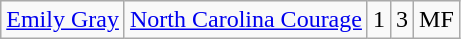<table class="wikitable" style="text-align:center;">
<tr>
<td><a href='#'>Emily Gray</a></td>
<td><a href='#'>North Carolina Courage</a></td>
<td>1</td>
<td>3</td>
<td>MF</td>
</tr>
</table>
